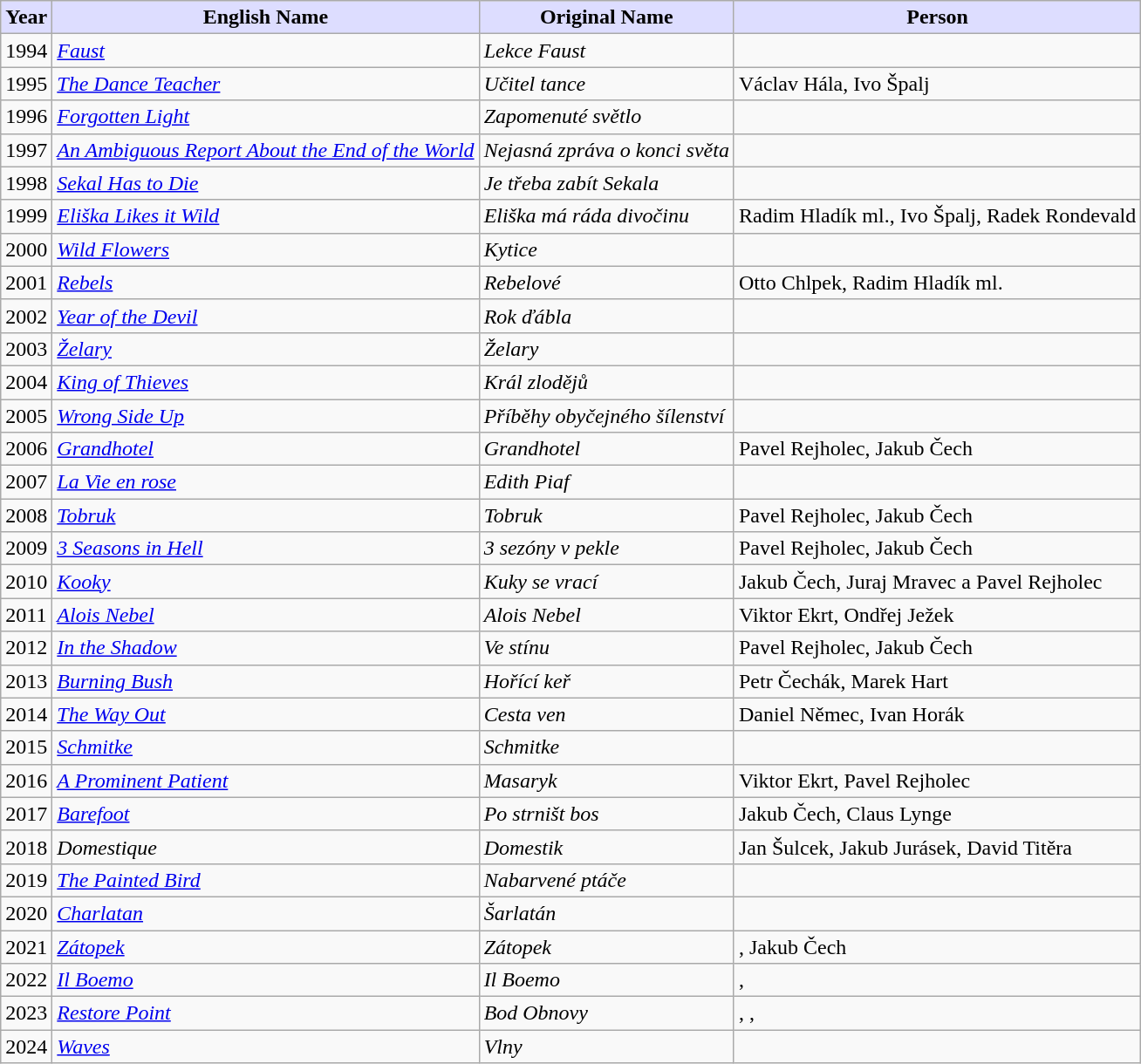<table class="wikitable sortable">
<tr>
<th style="background:#DDDDFF;">Year</th>
<th style="background:#DDDDFF;">English Name</th>
<th style="background:#DDDDFF;">Original Name</th>
<th style="background:#DDDDFF;">Person</th>
</tr>
<tr>
<td>1994</td>
<td><em><a href='#'>Faust</a></em></td>
<td><em>Lekce Faust</em></td>
<td></td>
</tr>
<tr>
<td>1995</td>
<td><em><a href='#'>The Dance Teacher</a></em></td>
<td><em>Učitel tance</em></td>
<td>Václav Hála, Ivo Špalj</td>
</tr>
<tr>
<td>1996</td>
<td><em><a href='#'>Forgotten Light</a></em></td>
<td><em>Zapomenuté světlo</em></td>
<td></td>
</tr>
<tr>
<td>1997</td>
<td><em><a href='#'>An Ambiguous Report About the End of the World</a></em></td>
<td><em>Nejasná zpráva o konci světa</em></td>
<td></td>
</tr>
<tr>
<td>1998</td>
<td><em><a href='#'>Sekal Has to Die</a></em></td>
<td><em>Je třeba zabít Sekala</em></td>
<td></td>
</tr>
<tr>
<td>1999</td>
<td><em><a href='#'>Eliška Likes it Wild</a></em></td>
<td><em>Eliška má ráda divočinu</em></td>
<td>Radim Hladík ml., Ivo Špalj, Radek Rondevald</td>
</tr>
<tr>
<td>2000</td>
<td><em><a href='#'>Wild Flowers</a></em></td>
<td><em>Kytice</em></td>
<td></td>
</tr>
<tr>
<td>2001</td>
<td><em><a href='#'>Rebels</a></em></td>
<td><em>Rebelové</em></td>
<td>Otto Chlpek, Radim Hladík ml.</td>
</tr>
<tr>
<td>2002</td>
<td><em><a href='#'>Year of the Devil</a></em></td>
<td><em>Rok ďábla</em></td>
<td></td>
</tr>
<tr>
<td>2003</td>
<td><em><a href='#'>Želary</a></em></td>
<td><em>Želary</em></td>
<td></td>
</tr>
<tr>
<td>2004</td>
<td><em><a href='#'>King of Thieves</a></em></td>
<td><em>Král zlodějů</em></td>
<td></td>
</tr>
<tr>
<td>2005</td>
<td><em><a href='#'>Wrong Side Up</a></em></td>
<td><em>Příběhy obyčejného šílenství</em></td>
<td></td>
</tr>
<tr>
<td>2006</td>
<td><em><a href='#'>Grandhotel</a></em></td>
<td><em>Grandhotel</em></td>
<td>Pavel Rejholec, Jakub Čech</td>
</tr>
<tr>
<td>2007</td>
<td><em><a href='#'>La Vie en rose</a></em></td>
<td><em>Edith Piaf</em></td>
<td></td>
</tr>
<tr>
<td>2008</td>
<td><em><a href='#'>Tobruk</a></em></td>
<td><em>Tobruk</em></td>
<td>Pavel Rejholec, Jakub Čech</td>
</tr>
<tr>
<td>2009</td>
<td><em><a href='#'>3 Seasons in Hell</a></em></td>
<td><em>3 sezóny v pekle</em></td>
<td>Pavel Rejholec, Jakub Čech</td>
</tr>
<tr>
<td>2010</td>
<td><em><a href='#'>Kooky</a></em></td>
<td><em>Kuky se vrací</em></td>
<td>Jakub Čech, Juraj Mravec a Pavel Rejholec</td>
</tr>
<tr>
<td>2011</td>
<td><em><a href='#'>Alois Nebel</a></em></td>
<td><em>Alois Nebel</em></td>
<td>Viktor Ekrt, Ondřej Ježek</td>
</tr>
<tr>
<td>2012</td>
<td><em><a href='#'>In the Shadow</a></em></td>
<td><em>Ve stínu</em></td>
<td>Pavel Rejholec, Jakub Čech</td>
</tr>
<tr>
<td>2013</td>
<td><em><a href='#'>Burning Bush</a></em></td>
<td><em>Hořící keř</em></td>
<td>Petr Čechák, Marek Hart</td>
</tr>
<tr>
<td>2014</td>
<td><em><a href='#'>The Way Out</a></em></td>
<td><em>Cesta ven</em></td>
<td>Daniel Němec, Ivan Horák</td>
</tr>
<tr>
<td>2015</td>
<td><em><a href='#'>Schmitke</a></em></td>
<td><em>Schmitke</em></td>
<td></td>
</tr>
<tr>
<td>2016</td>
<td><em><a href='#'>A Prominent Patient</a></em></td>
<td><em>Masaryk</em></td>
<td>Viktor Ekrt, Pavel Rejholec</td>
</tr>
<tr>
<td>2017</td>
<td><em><a href='#'>Barefoot</a></em></td>
<td><em>Po strništ bos</em></td>
<td>Jakub Čech, Claus Lynge</td>
</tr>
<tr>
<td>2018</td>
<td><em>Domestique</em></td>
<td><em>Domestik</em></td>
<td>Jan Šulcek, Jakub Jurásek, David Titěra</td>
</tr>
<tr>
<td>2019</td>
<td><em><a href='#'>The Painted Bird</a></em></td>
<td><em>Nabarvené ptáče</em></td>
<td></td>
</tr>
<tr>
<td>2020</td>
<td><em><a href='#'>Charlatan</a></em></td>
<td><em>Šarlatán</em></td>
<td></td>
</tr>
<tr>
<td>2021</td>
<td><em><a href='#'>Zátopek</a></em></td>
<td><em>Zátopek</em></td>
<td>, Jakub Čech</td>
</tr>
<tr>
<td>2022</td>
<td><em><a href='#'>Il Boemo</a></em></td>
<td><em>Il Boemo</em></td>
<td>, </td>
</tr>
<tr>
<td>2023</td>
<td><em><a href='#'>Restore Point</a></em></td>
<td><em>Bod Obnovy</em></td>
<td>, , </td>
</tr>
<tr>
<td>2024</td>
<td><em><a href='#'>Waves</a></em></td>
<td><em>Vlny</em></td>
<td></td>
</tr>
</table>
